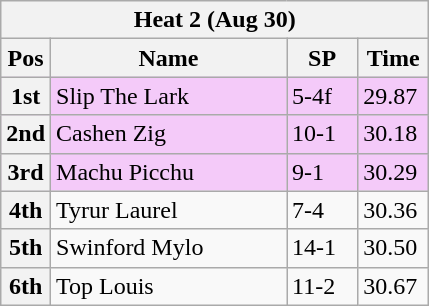<table class="wikitable">
<tr>
<th colspan="6">Heat 2 (Aug 30)</th>
</tr>
<tr>
<th width=20>Pos</th>
<th width=150>Name</th>
<th width=40>SP</th>
<th width=40>Time</th>
</tr>
<tr style="background: #f4caf9;">
<th>1st</th>
<td>Slip The Lark</td>
<td>5-4f</td>
<td>29.87</td>
</tr>
<tr style="background: #f4caf9;">
<th>2nd</th>
<td>Cashen Zig</td>
<td>10-1</td>
<td>30.18</td>
</tr>
<tr style="background: #f4caf9;">
<th>3rd</th>
<td>Machu Picchu</td>
<td>9-1</td>
<td>30.29</td>
</tr>
<tr>
<th>4th</th>
<td>Tyrur Laurel</td>
<td>7-4</td>
<td>30.36</td>
</tr>
<tr>
<th>5th</th>
<td>Swinford Mylo</td>
<td>14-1</td>
<td>30.50</td>
</tr>
<tr>
<th>6th</th>
<td>Top Louis</td>
<td>11-2</td>
<td>30.67</td>
</tr>
</table>
